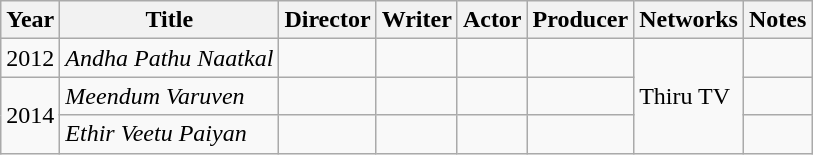<table class="wikitable plainrowheaders">
<tr>
<th>Year</th>
<th>Title</th>
<th>Director</th>
<th>Writer</th>
<th>Actor</th>
<th>Producer</th>
<th>Networks</th>
<th>Notes</th>
</tr>
<tr>
<td>2012</td>
<td><em>Andha Pathu Naatkal</em></td>
<td></td>
<td></td>
<td></td>
<td></td>
<td rowspan="3">Thiru TV</td>
<td></td>
</tr>
<tr>
<td rowspan="2">2014</td>
<td><em>Meendum Varuven</em></td>
<td></td>
<td></td>
<td></td>
<td></td>
<td></td>
</tr>
<tr>
<td><em>Ethir Veetu Paiyan</em></td>
<td></td>
<td></td>
<td></td>
<td></td>
<td></td>
</tr>
</table>
